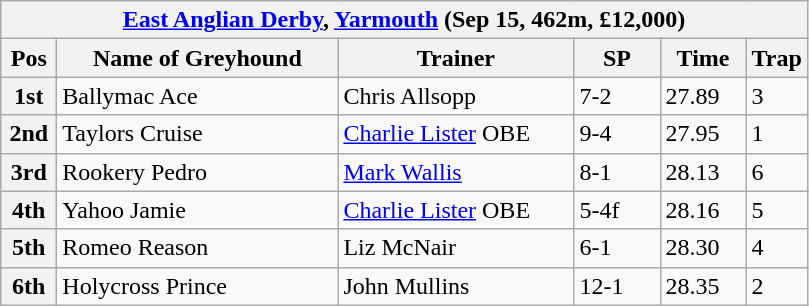<table class="wikitable">
<tr>
<th colspan="6"><a href='#'>East Anglian Derby</a>, <a href='#'>Yarmouth</a> (Sep 15, 462m, £12,000)</th>
</tr>
<tr>
<th width=30>Pos</th>
<th width=180>Name of Greyhound</th>
<th width=150>Trainer</th>
<th width=50>SP</th>
<th width=50>Time</th>
<th width=30>Trap</th>
</tr>
<tr>
<th>1st</th>
<td>Ballymac Ace</td>
<td>Chris Allsopp</td>
<td>7-2</td>
<td>27.89</td>
<td>3</td>
</tr>
<tr>
<th>2nd</th>
<td>Taylors Cruise</td>
<td><a href='#'>Charlie Lister</a> OBE</td>
<td>9-4</td>
<td>27.95</td>
<td>1</td>
</tr>
<tr>
<th>3rd</th>
<td>Rookery Pedro</td>
<td><a href='#'>Mark Wallis</a></td>
<td>8-1</td>
<td>28.13</td>
<td>6</td>
</tr>
<tr>
<th>4th</th>
<td>Yahoo Jamie</td>
<td><a href='#'>Charlie Lister</a> OBE</td>
<td>5-4f</td>
<td>28.16</td>
<td>5</td>
</tr>
<tr>
<th>5th</th>
<td>Romeo Reason</td>
<td>Liz McNair</td>
<td>6-1</td>
<td>28.30</td>
<td>4</td>
</tr>
<tr>
<th>6th</th>
<td>Holycross Prince</td>
<td>John Mullins</td>
<td>12-1</td>
<td>28.35</td>
<td>2</td>
</tr>
</table>
